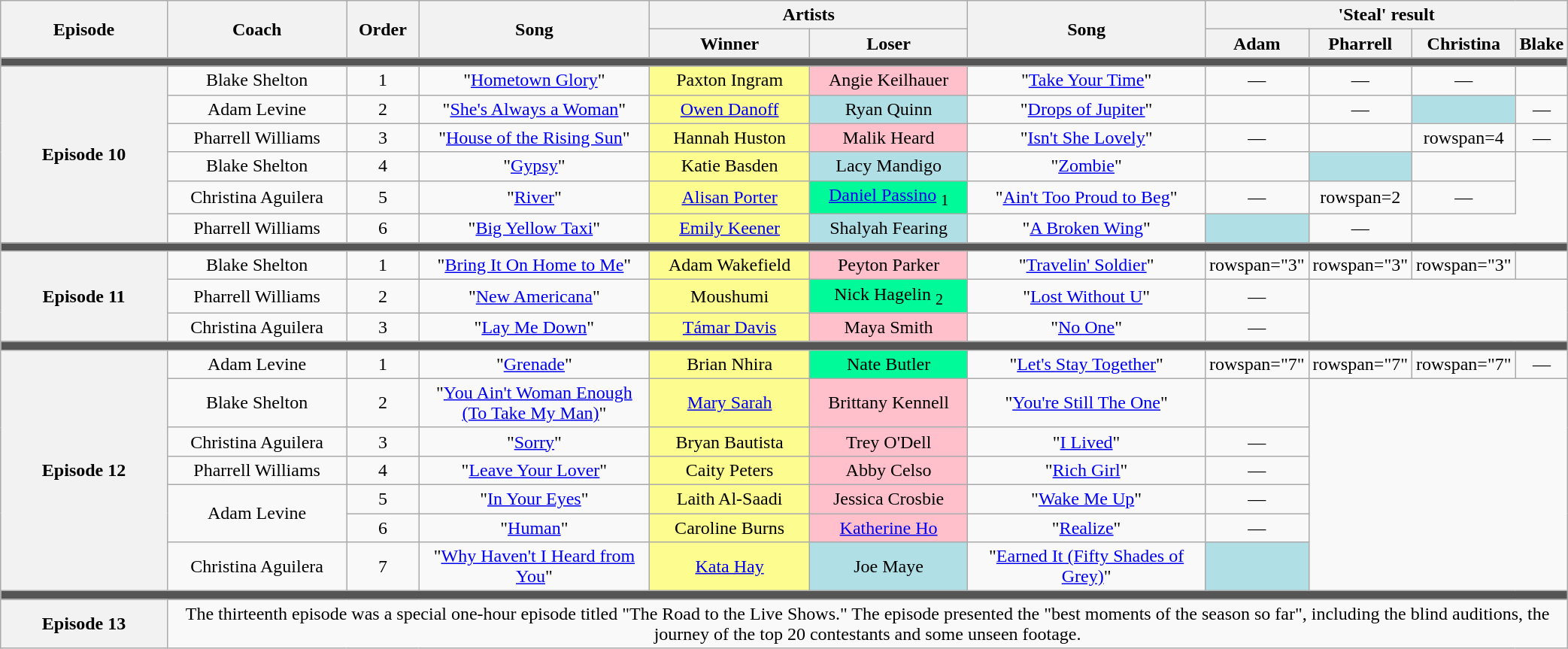<table class="wikitable" style="text-align: center; width:110%;">
<tr>
<th rowspan="2" style="width:13%;">Episode</th>
<th rowspan="2" style="width:14%;">Coach</th>
<th rowspan="2" style="width:05%;">Order</th>
<th rowspan="2" style="width:18%;">Song</th>
<th colspan="2" style="width:22%;">Artists</th>
<th rowspan="2" style="width:19%;">Song</th>
<th colspan="4" style="width:20%;">'Steal' result</th>
</tr>
<tr>
<th style="width:12%;">Winner</th>
<th style="width:12%;">Loser</th>
<th style="width:05%;">Adam</th>
<th style="width:05%;">Pharrell</th>
<th style="width:05%;">Christina</th>
<th style="width:05%;">Blake</th>
</tr>
<tr>
<td colspan="11" style="background:#555;"></td>
</tr>
<tr>
<th rowspan="6">Episode 10<br><small></small></th>
<td>Blake Shelton</td>
<td>1</td>
<td>"<a href='#'>Hometown Glory</a>"</td>
<td style="background:#fdfc8f;">Paxton Ingram</td>
<td style="background:pink;">Angie Keilhauer</td>
<td>"<a href='#'>Take Your Time</a>"</td>
<td>—</td>
<td>—</td>
<td>—</td>
<td></td>
</tr>
<tr>
<td>Adam Levine</td>
<td>2</td>
<td>"<a href='#'>She's Always a Woman</a>"</td>
<td style="background:#fdfc8f;"><a href='#'>Owen Danoff</a></td>
<td style="background:#B0E0E6;">Ryan Quinn</td>
<td>"<a href='#'>Drops of Jupiter</a>"</td>
<td></td>
<td>—</td>
<td style="background:#B0E0E6;"><strong></strong></td>
<td>—</td>
</tr>
<tr>
<td>Pharrell Williams</td>
<td>3</td>
<td>"<a href='#'>House of the Rising Sun</a>"</td>
<td style="background:#fdfc8f;">Hannah Huston</td>
<td style="background:pink;">Malik Heard</td>
<td>"<a href='#'>Isn't She Lovely</a>"</td>
<td>—</td>
<td></td>
<td>rowspan=4 </td>
<td>—</td>
</tr>
<tr>
<td>Blake Shelton</td>
<td>4</td>
<td>"<a href='#'>Gypsy</a>"</td>
<td style="background:#fdfc8f;">Katie Basden</td>
<td style="background:#B0E0E6;">Lacy Mandigo</td>
<td>"<a href='#'>Zombie</a>"</td>
<td><strong></strong></td>
<td style="background:#B0E0E6;"><strong></strong></td>
<td></td>
</tr>
<tr>
<td>Christina Aguilera</td>
<td>5</td>
<td>"<a href='#'>River</a>"</td>
<td style="background:#fdfc8f;"><a href='#'>Alisan Porter</a></td>
<td style="background:#00fa9a;"><a href='#'>Daniel Passino</a> <sub>1</sub></td>
<td>"<a href='#'>Ain't Too Proud to Beg</a>"</td>
<td>—</td>
<td>rowspan=2 </td>
<td>—</td>
</tr>
<tr>
<td>Pharrell Williams</td>
<td>6</td>
<td>"<a href='#'>Big Yellow Taxi</a>"</td>
<td style="background:#fdfc8f;"><a href='#'>Emily Keener</a></td>
<td style="background:#B0E0E6;">Shalyah Fearing</td>
<td>"<a href='#'>A Broken Wing</a>"</td>
<td style="background:#B0E0E6;"><strong></strong></td>
<td>—</td>
</tr>
<tr>
<td colspan="11" style="background:#555;"></td>
</tr>
<tr>
<th rowspan="3">Episode 11<br><small></small></th>
<td>Blake Shelton</td>
<td>1</td>
<td>"<a href='#'>Bring It On Home to Me</a>"</td>
<td style="background:#fdfc8f;">Adam Wakefield</td>
<td style="background:pink;">Peyton Parker</td>
<td>"<a href='#'>Travelin' Soldier</a>"</td>
<td>rowspan="3" </td>
<td>rowspan="3" </td>
<td>rowspan="3" </td>
<td></td>
</tr>
<tr>
<td>Pharrell Williams</td>
<td>2</td>
<td>"<a href='#'>New Americana</a>"</td>
<td style="background:#fdfc8f;">Moushumi</td>
<td style="background:#00fa9a;">Nick Hagelin <sub>2 </sub></td>
<td>"<a href='#'>Lost Without U</a>"</td>
<td>—</td>
</tr>
<tr>
<td>Christina Aguilera</td>
<td>3</td>
<td>"<a href='#'>Lay Me Down</a>"</td>
<td style="background:#fdfc8f;"><a href='#'>Támar Davis</a></td>
<td style="background:pink;">Maya Smith</td>
<td>"<a href='#'>No One</a>"</td>
<td>—</td>
</tr>
<tr>
<td colspan="11" style="background:#555;"></td>
</tr>
<tr>
<th rowspan="7">Episode 12<br><small></small></th>
<td>Adam Levine</td>
<td>1</td>
<td>"<a href='#'>Grenade</a>"</td>
<td style="background:#fdfc8f;">Brian Nhira</td>
<td style="background:#00fa9a;">Nate Butler</td>
<td>"<a href='#'>Let's Stay Together</a>"</td>
<td>rowspan="7" </td>
<td>rowspan="7" </td>
<td>rowspan="7" </td>
<td>—</td>
</tr>
<tr>
<td>Blake Shelton</td>
<td>2</td>
<td>"<a href='#'>You Ain't Woman Enough (To Take My Man)</a>"</td>
<td style="background:#fdfc8f;"><a href='#'>Mary Sarah</a></td>
<td style="background:pink;">Brittany Kennell</td>
<td>"<a href='#'>You're Still The One</a>"</td>
<td></td>
</tr>
<tr>
<td>Christina Aguilera</td>
<td>3</td>
<td>"<a href='#'>Sorry</a>"</td>
<td style="background:#fdfc8f;">Bryan Bautista</td>
<td style="background:pink;">Trey O'Dell</td>
<td>"<a href='#'>I Lived</a>"</td>
<td>—</td>
</tr>
<tr>
<td>Pharrell Williams</td>
<td>4</td>
<td>"<a href='#'>Leave Your Lover</a>"</td>
<td style="background:#fdfc8f;">Caity Peters</td>
<td style="background:pink;">Abby Celso</td>
<td>"<a href='#'>Rich Girl</a>"</td>
<td>—</td>
</tr>
<tr>
<td rowspan="2">Adam Levine</td>
<td>5</td>
<td>"<a href='#'>In Your Eyes</a>"</td>
<td style="background:#fdfc8f;">Laith Al-Saadi</td>
<td style="background:pink;">Jessica Crosbie</td>
<td>"<a href='#'>Wake Me Up</a>"</td>
<td>—</td>
</tr>
<tr>
<td>6</td>
<td>"<a href='#'>Human</a>"</td>
<td style="background:#fdfc8f;">Caroline Burns</td>
<td style="background:pink;"><a href='#'>Katherine Ho</a></td>
<td>"<a href='#'>Realize</a>"</td>
<td>—</td>
</tr>
<tr>
<td>Christina Aguilera</td>
<td>7</td>
<td>"<a href='#'>Why Haven't I Heard from You</a>"</td>
<td style="background:#fdfc8f;"><a href='#'>Kata Hay</a></td>
<td style="background:#B0E0E6;">Joe Maye</td>
<td>"<a href='#'>Earned It (Fifty Shades of Grey)</a>"</td>
<td style="background:#B0E0E6;"><strong></strong></td>
</tr>
<tr>
<td colspan="11" style="background:#555;"></td>
</tr>
<tr>
<th>Episode 13<br><small></small></th>
<td colspan="10">The thirteenth episode was a special one-hour episode titled "The Road to the Live Shows." The episode presented the "best moments of the season so far", including the blind auditions, the journey of the top 20 contestants and some unseen footage.</td>
</tr>
</table>
